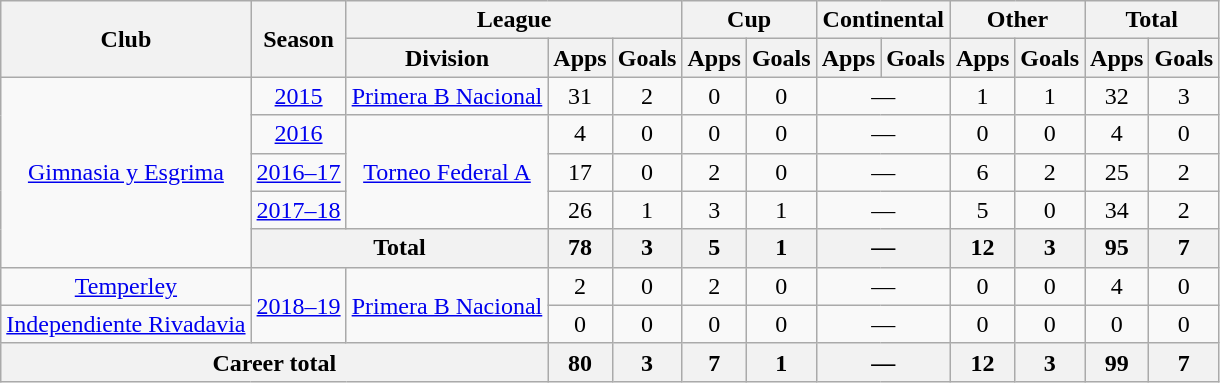<table class="wikitable" style="text-align:center">
<tr>
<th rowspan="2">Club</th>
<th rowspan="2">Season</th>
<th colspan="3">League</th>
<th colspan="2">Cup</th>
<th colspan="2">Continental</th>
<th colspan="2">Other</th>
<th colspan="2">Total</th>
</tr>
<tr>
<th>Division</th>
<th>Apps</th>
<th>Goals</th>
<th>Apps</th>
<th>Goals</th>
<th>Apps</th>
<th>Goals</th>
<th>Apps</th>
<th>Goals</th>
<th>Apps</th>
<th>Goals</th>
</tr>
<tr>
<td rowspan="5"><a href='#'>Gimnasia y Esgrima</a></td>
<td><a href='#'>2015</a></td>
<td rowspan="1"><a href='#'>Primera B Nacional</a></td>
<td>31</td>
<td>2</td>
<td>0</td>
<td>0</td>
<td colspan="2">—</td>
<td>1</td>
<td>1</td>
<td>32</td>
<td>3</td>
</tr>
<tr>
<td><a href='#'>2016</a></td>
<td rowspan="3"><a href='#'>Torneo Federal A</a></td>
<td>4</td>
<td>0</td>
<td>0</td>
<td>0</td>
<td colspan="2">—</td>
<td>0</td>
<td>0</td>
<td>4</td>
<td>0</td>
</tr>
<tr>
<td><a href='#'>2016–17</a></td>
<td>17</td>
<td>0</td>
<td>2</td>
<td>0</td>
<td colspan="2">—</td>
<td>6</td>
<td>2</td>
<td>25</td>
<td>2</td>
</tr>
<tr>
<td><a href='#'>2017–18</a></td>
<td>26</td>
<td>1</td>
<td>3</td>
<td>1</td>
<td colspan="2">—</td>
<td>5</td>
<td>0</td>
<td>34</td>
<td>2</td>
</tr>
<tr>
<th colspan="2">Total</th>
<th>78</th>
<th>3</th>
<th>5</th>
<th>1</th>
<th colspan="2">—</th>
<th>12</th>
<th>3</th>
<th>95</th>
<th>7</th>
</tr>
<tr>
<td rowspan="1"><a href='#'>Temperley</a></td>
<td rowspan="2"><a href='#'>2018–19</a></td>
<td rowspan="2"><a href='#'>Primera B Nacional</a></td>
<td>2</td>
<td>0</td>
<td>2</td>
<td>0</td>
<td colspan="2">—</td>
<td>0</td>
<td>0</td>
<td>4</td>
<td>0</td>
</tr>
<tr>
<td rowspan="1"><a href='#'>Independiente Rivadavia</a></td>
<td>0</td>
<td>0</td>
<td>0</td>
<td>0</td>
<td colspan="2">—</td>
<td>0</td>
<td>0</td>
<td>0</td>
<td>0</td>
</tr>
<tr>
<th colspan="3">Career total</th>
<th>80</th>
<th>3</th>
<th>7</th>
<th>1</th>
<th colspan="2">—</th>
<th>12</th>
<th>3</th>
<th>99</th>
<th>7</th>
</tr>
</table>
